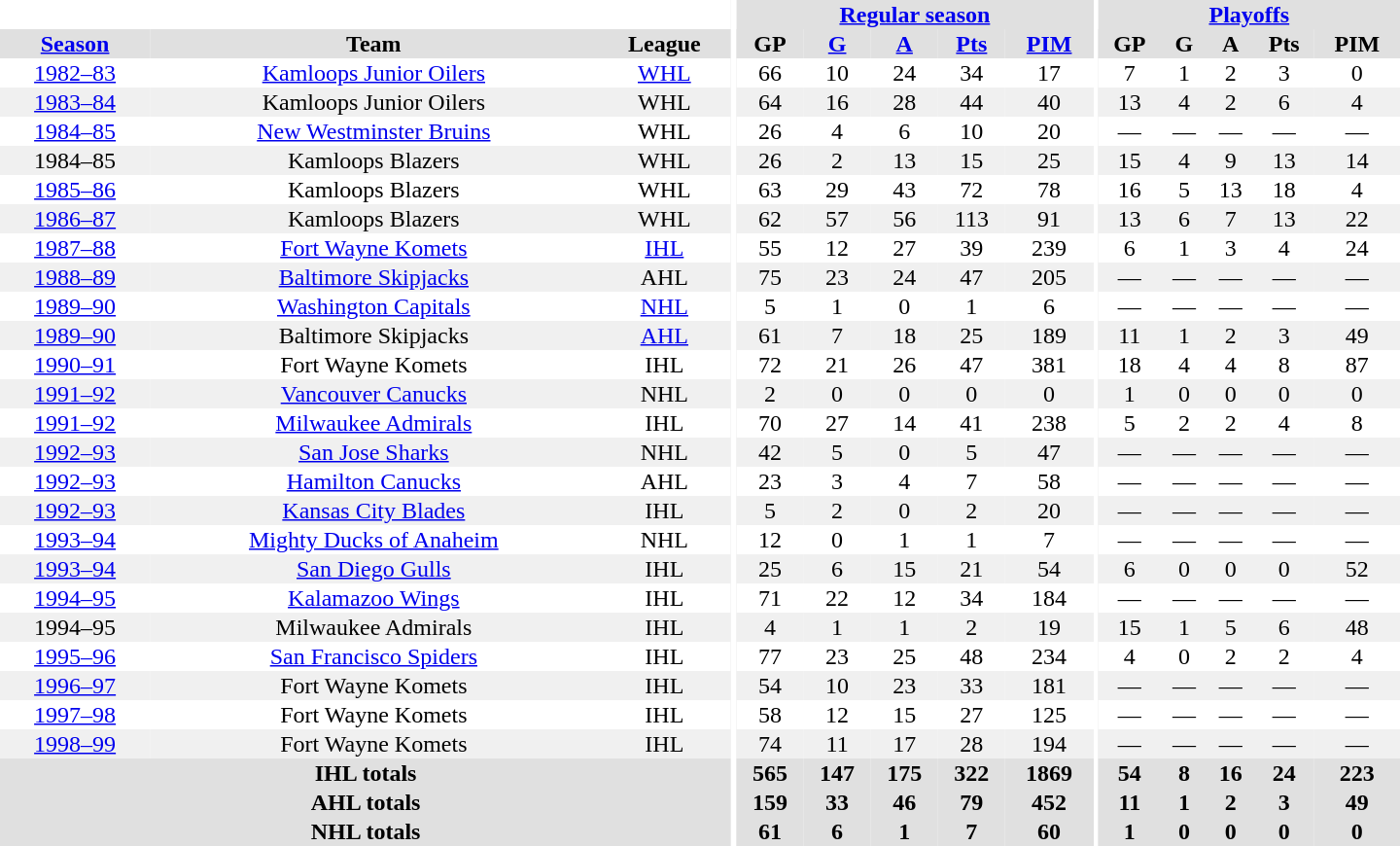<table border="0" cellpadding="1" cellspacing="0" style="text-align:center; width:60em">
<tr bgcolor="#e0e0e0">
<th colspan="3" bgcolor="#ffffff"></th>
<th rowspan="100" bgcolor="#ffffff"></th>
<th colspan="5"><a href='#'>Regular season</a></th>
<th rowspan="100" bgcolor="#ffffff"></th>
<th colspan="5"><a href='#'>Playoffs</a></th>
</tr>
<tr bgcolor="#e0e0e0">
<th><a href='#'>Season</a></th>
<th>Team</th>
<th>League</th>
<th>GP</th>
<th><a href='#'>G</a></th>
<th><a href='#'>A</a></th>
<th><a href='#'>Pts</a></th>
<th><a href='#'>PIM</a></th>
<th>GP</th>
<th>G</th>
<th>A</th>
<th>Pts</th>
<th>PIM</th>
</tr>
<tr>
<td><a href='#'>1982–83</a></td>
<td><a href='#'>Kamloops Junior Oilers</a></td>
<td><a href='#'>WHL</a></td>
<td>66</td>
<td>10</td>
<td>24</td>
<td>34</td>
<td>17</td>
<td>7</td>
<td>1</td>
<td>2</td>
<td>3</td>
<td>0</td>
</tr>
<tr bgcolor="#f0f0f0">
<td><a href='#'>1983–84</a></td>
<td>Kamloops Junior Oilers</td>
<td>WHL</td>
<td>64</td>
<td>16</td>
<td>28</td>
<td>44</td>
<td>40</td>
<td>13</td>
<td>4</td>
<td>2</td>
<td>6</td>
<td>4</td>
</tr>
<tr>
<td><a href='#'>1984–85</a></td>
<td><a href='#'>New Westminster Bruins</a></td>
<td>WHL</td>
<td>26</td>
<td>4</td>
<td>6</td>
<td>10</td>
<td>20</td>
<td>—</td>
<td>—</td>
<td>—</td>
<td>—</td>
<td>—</td>
</tr>
<tr bgcolor="#f0f0f0">
<td>1984–85</td>
<td>Kamloops Blazers</td>
<td>WHL</td>
<td>26</td>
<td>2</td>
<td>13</td>
<td>15</td>
<td>25</td>
<td>15</td>
<td>4</td>
<td>9</td>
<td>13</td>
<td>14</td>
</tr>
<tr>
<td><a href='#'>1985–86</a></td>
<td>Kamloops Blazers</td>
<td>WHL</td>
<td>63</td>
<td>29</td>
<td>43</td>
<td>72</td>
<td>78</td>
<td>16</td>
<td>5</td>
<td>13</td>
<td>18</td>
<td>4</td>
</tr>
<tr bgcolor="#f0f0f0">
<td><a href='#'>1986–87</a></td>
<td>Kamloops Blazers</td>
<td>WHL</td>
<td>62</td>
<td>57</td>
<td>56</td>
<td>113</td>
<td>91</td>
<td>13</td>
<td>6</td>
<td>7</td>
<td>13</td>
<td>22</td>
</tr>
<tr>
<td><a href='#'>1987–88</a></td>
<td><a href='#'>Fort Wayne Komets</a></td>
<td><a href='#'>IHL</a></td>
<td>55</td>
<td>12</td>
<td>27</td>
<td>39</td>
<td>239</td>
<td>6</td>
<td>1</td>
<td>3</td>
<td>4</td>
<td>24</td>
</tr>
<tr bgcolor="#f0f0f0">
<td><a href='#'>1988–89</a></td>
<td><a href='#'>Baltimore Skipjacks</a></td>
<td>AHL</td>
<td>75</td>
<td>23</td>
<td>24</td>
<td>47</td>
<td>205</td>
<td>—</td>
<td>—</td>
<td>—</td>
<td>—</td>
<td>—</td>
</tr>
<tr>
<td><a href='#'>1989–90</a></td>
<td><a href='#'>Washington Capitals</a></td>
<td><a href='#'>NHL</a></td>
<td>5</td>
<td>1</td>
<td>0</td>
<td>1</td>
<td>6</td>
<td>—</td>
<td>—</td>
<td>—</td>
<td>—</td>
<td>—</td>
</tr>
<tr bgcolor="#f0f0f0">
<td><a href='#'>1989–90</a></td>
<td>Baltimore Skipjacks</td>
<td><a href='#'>AHL</a></td>
<td>61</td>
<td>7</td>
<td>18</td>
<td>25</td>
<td>189</td>
<td>11</td>
<td>1</td>
<td>2</td>
<td>3</td>
<td>49</td>
</tr>
<tr>
<td><a href='#'>1990–91</a></td>
<td>Fort Wayne Komets</td>
<td>IHL</td>
<td>72</td>
<td>21</td>
<td>26</td>
<td>47</td>
<td>381</td>
<td>18</td>
<td>4</td>
<td>4</td>
<td>8</td>
<td>87</td>
</tr>
<tr bgcolor="#f0f0f0">
<td><a href='#'>1991–92</a></td>
<td><a href='#'>Vancouver Canucks</a></td>
<td>NHL</td>
<td>2</td>
<td>0</td>
<td>0</td>
<td>0</td>
<td>0</td>
<td>1</td>
<td>0</td>
<td>0</td>
<td>0</td>
<td>0</td>
</tr>
<tr>
<td><a href='#'>1991–92</a></td>
<td><a href='#'>Milwaukee Admirals</a></td>
<td>IHL</td>
<td>70</td>
<td>27</td>
<td>14</td>
<td>41</td>
<td>238</td>
<td>5</td>
<td>2</td>
<td>2</td>
<td>4</td>
<td>8</td>
</tr>
<tr bgcolor="#f0f0f0">
<td><a href='#'>1992–93</a></td>
<td><a href='#'>San Jose Sharks</a></td>
<td>NHL</td>
<td>42</td>
<td>5</td>
<td>0</td>
<td>5</td>
<td>47</td>
<td>—</td>
<td>—</td>
<td>—</td>
<td>—</td>
<td>—</td>
</tr>
<tr>
<td><a href='#'>1992–93</a></td>
<td><a href='#'>Hamilton Canucks</a></td>
<td>AHL</td>
<td>23</td>
<td>3</td>
<td>4</td>
<td>7</td>
<td>58</td>
<td>—</td>
<td>—</td>
<td>—</td>
<td>—</td>
<td>—</td>
</tr>
<tr bgcolor="#f0f0f0">
<td><a href='#'>1992–93</a></td>
<td><a href='#'>Kansas City Blades</a></td>
<td>IHL</td>
<td>5</td>
<td>2</td>
<td>0</td>
<td>2</td>
<td>20</td>
<td>—</td>
<td>—</td>
<td>—</td>
<td>—</td>
<td>—</td>
</tr>
<tr>
<td><a href='#'>1993–94</a></td>
<td><a href='#'>Mighty Ducks of Anaheim</a></td>
<td>NHL</td>
<td>12</td>
<td>0</td>
<td>1</td>
<td>1</td>
<td>7</td>
<td>—</td>
<td>—</td>
<td>—</td>
<td>—</td>
<td>—</td>
</tr>
<tr bgcolor="#f0f0f0">
<td><a href='#'>1993–94</a></td>
<td><a href='#'>San Diego Gulls</a></td>
<td>IHL</td>
<td>25</td>
<td>6</td>
<td>15</td>
<td>21</td>
<td>54</td>
<td>6</td>
<td>0</td>
<td>0</td>
<td>0</td>
<td>52</td>
</tr>
<tr>
<td><a href='#'>1994–95</a></td>
<td><a href='#'>Kalamazoo Wings</a></td>
<td>IHL</td>
<td>71</td>
<td>22</td>
<td>12</td>
<td>34</td>
<td>184</td>
<td>—</td>
<td>—</td>
<td>—</td>
<td>—</td>
<td>—</td>
</tr>
<tr bgcolor="#f0f0f0">
<td>1994–95</td>
<td>Milwaukee Admirals</td>
<td>IHL</td>
<td>4</td>
<td>1</td>
<td>1</td>
<td>2</td>
<td>19</td>
<td>15</td>
<td>1</td>
<td>5</td>
<td>6</td>
<td>48</td>
</tr>
<tr>
<td><a href='#'>1995–96</a></td>
<td><a href='#'>San Francisco Spiders</a></td>
<td>IHL</td>
<td>77</td>
<td>23</td>
<td>25</td>
<td>48</td>
<td>234</td>
<td>4</td>
<td>0</td>
<td>2</td>
<td>2</td>
<td>4</td>
</tr>
<tr bgcolor="#f0f0f0">
<td><a href='#'>1996–97</a></td>
<td>Fort Wayne Komets</td>
<td>IHL</td>
<td>54</td>
<td>10</td>
<td>23</td>
<td>33</td>
<td>181</td>
<td>—</td>
<td>—</td>
<td>—</td>
<td>—</td>
<td>—</td>
</tr>
<tr>
<td><a href='#'>1997–98</a></td>
<td>Fort Wayne Komets</td>
<td>IHL</td>
<td>58</td>
<td>12</td>
<td>15</td>
<td>27</td>
<td>125</td>
<td>—</td>
<td>—</td>
<td>—</td>
<td>—</td>
<td>—</td>
</tr>
<tr bgcolor="#f0f0f0">
<td><a href='#'>1998–99</a></td>
<td>Fort Wayne Komets</td>
<td>IHL</td>
<td>74</td>
<td>11</td>
<td>17</td>
<td>28</td>
<td>194</td>
<td>—</td>
<td>—</td>
<td>—</td>
<td>—</td>
<td>—</td>
</tr>
<tr>
</tr>
<tr ALIGN="center" bgcolor="#e0e0e0">
<th colspan="3">IHL totals</th>
<th ALIGN="center">565</th>
<th ALIGN="center">147</th>
<th ALIGN="center">175</th>
<th ALIGN="center">322</th>
<th ALIGN="center">1869</th>
<th ALIGN="center">54</th>
<th ALIGN="center">8</th>
<th ALIGN="center">16</th>
<th ALIGN="center">24</th>
<th ALIGN="center">223</th>
</tr>
<tr ALIGN="center" bgcolor="#e0e0e0">
<th colspan="3">AHL totals</th>
<th ALIGN="center">159</th>
<th ALIGN="center">33</th>
<th ALIGN="center">46</th>
<th ALIGN="center">79</th>
<th ALIGN="center">452</th>
<th ALIGN="center">11</th>
<th ALIGN="center">1</th>
<th ALIGN="center">2</th>
<th ALIGN="center">3</th>
<th ALIGN="center">49</th>
</tr>
<tr ALIGN="center" bgcolor="#e0e0e0">
<th colspan="3">NHL totals</th>
<th ALIGN="center">61</th>
<th ALIGN="center">6</th>
<th ALIGN="center">1</th>
<th ALIGN="center">7</th>
<th ALIGN="center">60</th>
<th ALIGN="center">1</th>
<th ALIGN="center">0</th>
<th ALIGN="center">0</th>
<th ALIGN="center">0</th>
<th ALIGN="center">0</th>
</tr>
</table>
